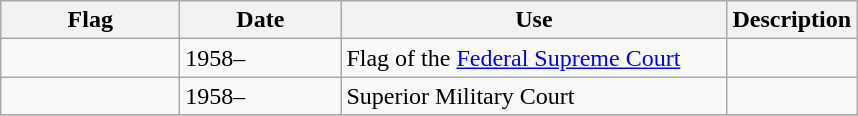<table class="wikitable" style="background: #f9f9f9">
<tr>
<th width="112">Flag</th>
<th width="100">Date</th>
<th width="250">Use</th>
<th>Description</th>
</tr>
<tr>
<td></td>
<td>1958–</td>
<td>Flag of the <a href='#'>Federal Supreme Court</a></td>
<td></td>
</tr>
<tr>
<td></td>
<td>1958–</td>
<td>Superior Military Court</td>
<td></td>
</tr>
<tr>
</tr>
</table>
